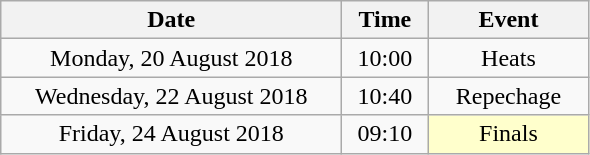<table class = "wikitable" style="text-align:center;">
<tr>
<th width=220>Date</th>
<th width=50>Time</th>
<th width=100>Event</th>
</tr>
<tr>
<td>Monday, 20 August 2018</td>
<td>10:00</td>
<td>Heats</td>
</tr>
<tr>
<td>Wednesday, 22 August 2018</td>
<td>10:40</td>
<td>Repechage</td>
</tr>
<tr>
<td>Friday, 24 August 2018</td>
<td>09:10</td>
<td bgcolor=ffffcc>Finals</td>
</tr>
</table>
